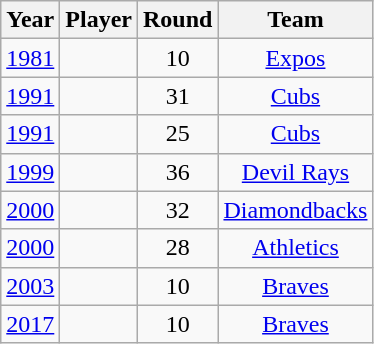<table class="wikitable sortable">
<tr>
<th>Year</th>
<th>Player</th>
<th>Round</th>
<th>Team</th>
</tr>
<tr valign="center">
<td align="center"><a href='#'>1981</a></td>
<td align="center"></td>
<td align="center">10</td>
<td align="center"><a href='#'>Expos</a></td>
</tr>
<tr valign="center">
<td align="center"><a href='#'>1991</a></td>
<td align="center"></td>
<td align="center">31</td>
<td align="center"><a href='#'>Cubs</a></td>
</tr>
<tr valign="center">
<td align="center"><a href='#'>1991</a></td>
<td align="center"></td>
<td align="center">25</td>
<td align="center"><a href='#'>Cubs</a></td>
</tr>
<tr valign="center">
<td align="center"><a href='#'>1999</a></td>
<td align="center"></td>
<td align="center">36</td>
<td align="center"><a href='#'>Devil Rays</a></td>
</tr>
<tr valign="center">
<td align="center"><a href='#'>2000</a></td>
<td align="center"></td>
<td align="center">32</td>
<td align="center"><a href='#'>Diamondbacks</a></td>
</tr>
<tr valign="center">
<td align="center"><a href='#'>2000</a></td>
<td align="center"></td>
<td align="center">28</td>
<td align="center"><a href='#'>Athletics</a></td>
</tr>
<tr valign="center">
<td align="center"><a href='#'>2003</a></td>
<td align="center"></td>
<td align="center">10</td>
<td align="center"><a href='#'>Braves</a></td>
</tr>
<tr valign="center">
<td align="center"><a href='#'>2017</a></td>
<td align="center"></td>
<td align="center">10</td>
<td align="center"><a href='#'>Braves</a></td>
</tr>
</table>
